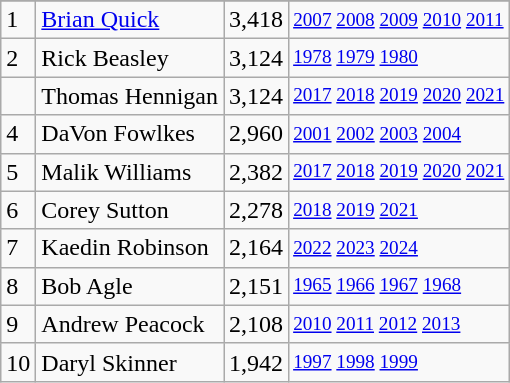<table class="wikitable">
<tr>
</tr>
<tr>
<td>1</td>
<td><a href='#'>Brian Quick</a></td>
<td>3,418</td>
<td style="font-size:80%;"><a href='#'>2007</a> <a href='#'>2008</a> <a href='#'>2009</a> <a href='#'>2010</a> <a href='#'>2011</a></td>
</tr>
<tr>
<td>2</td>
<td>Rick Beasley</td>
<td>3,124</td>
<td style="font-size:80%;"><a href='#'>1978</a> <a href='#'>1979</a> <a href='#'>1980</a></td>
</tr>
<tr>
<td></td>
<td>Thomas Hennigan</td>
<td>3,124</td>
<td style="font-size:80%;"><a href='#'>2017</a> <a href='#'>2018</a> <a href='#'>2019</a> <a href='#'>2020</a> <a href='#'>2021</a></td>
</tr>
<tr>
<td>4</td>
<td>DaVon Fowlkes</td>
<td>2,960</td>
<td style="font-size:80%;"><a href='#'>2001</a> <a href='#'>2002</a> <a href='#'>2003</a> <a href='#'>2004</a></td>
</tr>
<tr>
<td>5</td>
<td>Malik Williams</td>
<td>2,382</td>
<td style="font-size:80%;"><a href='#'>2017</a> <a href='#'>2018</a> <a href='#'>2019</a> <a href='#'>2020</a> <a href='#'>2021</a></td>
</tr>
<tr>
<td>6</td>
<td>Corey Sutton</td>
<td>2,278</td>
<td style="font-size:80%;"><a href='#'>2018</a> <a href='#'>2019</a> <a href='#'>2021</a></td>
</tr>
<tr>
<td>7</td>
<td>Kaedin Robinson</td>
<td>2,164</td>
<td style="font-size:80%;"><a href='#'>2022</a> <a href='#'>2023</a> <a href='#'>2024</a></td>
</tr>
<tr>
<td>8</td>
<td>Bob Agle</td>
<td>2,151</td>
<td style="font-size:80%;"><a href='#'>1965</a> <a href='#'>1966</a> <a href='#'>1967</a> <a href='#'>1968</a></td>
</tr>
<tr>
<td>9</td>
<td>Andrew Peacock</td>
<td>2,108</td>
<td style="font-size:80%;"><a href='#'>2010</a> <a href='#'>2011</a> <a href='#'>2012</a> <a href='#'>2013</a></td>
</tr>
<tr>
<td>10</td>
<td>Daryl Skinner</td>
<td>1,942</td>
<td style="font-size:80%;"><a href='#'>1997</a> <a href='#'>1998</a> <a href='#'>1999</a></td>
</tr>
</table>
